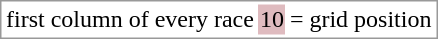<table border="0" style="border: 1px solid #999; background-color:#FFFFFF; text-align:center">
<tr>
<td>first column of every race</td>
<td style="background:#DFBBBF;">10</td>
<td>= grid position</td>
</tr>
</table>
